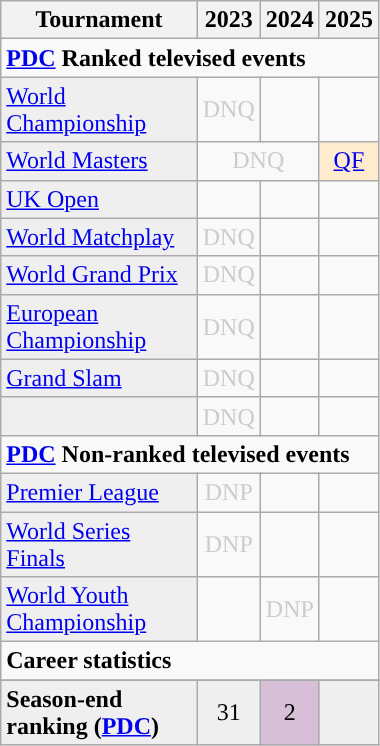<table class="wikitable" style="width:20%; margin:0">
<tr>
<th>Tournament</th>
<th>2023</th>
<th>2024</th>
<th>2025</th>
</tr>
<tr>
<td colspan="5" style="text-align:left"><strong><a href='#'>PDC</a> Ranked televised events</strong></td>
</tr>
<tr>
<td style="background:#efefef;"><a href='#'>World Championship</a></td>
<td style="text-align:center; color:#ccc;">DNQ</td>
<td></td>
<td></td>
</tr>
<tr>
<td style="background:#efefef;"><a href='#'>World Masters</a></td>
<td colspan="2" style="text-align:center; color:#ccc;">DNQ</td>
<td style="text-align:center; background:#ffebcd;"><a href='#'>QF</a></td>
</tr>
<tr>
<td style="background:#efefef;"><a href='#'>UK Open</a></td>
<td></td>
<td></td>
<td></td>
</tr>
<tr>
<td style="background:#efefef;"><a href='#'>World Matchplay</a></td>
<td style="text-align:center; color:#ccc;">DNQ</td>
<td></td>
<td></td>
</tr>
<tr>
<td style="background:#efefef;"><a href='#'>World Grand Prix</a></td>
<td style="text-align:center; color:#ccc;">DNQ</td>
<td></td>
<td></td>
</tr>
<tr>
<td style="background:#efefef;"><a href='#'>European Championship</a></td>
<td style="text-align:center; color:#ccc;">DNQ</td>
<td></td>
<td></td>
</tr>
<tr>
<td style="background:#efefef;"><a href='#'>Grand Slam</a></td>
<td style="text-align:center; color:#ccc;">DNQ</td>
<td></td>
<td></td>
</tr>
<tr>
<td style="background:#efefef;"></td>
<td style="text-align:center; color:#ccc;">DNQ</td>
<td></td>
<td></td>
</tr>
<tr>
<td colspan="5" style="text-align:left"><strong><a href='#'>PDC</a> Non-ranked televised events</strong></td>
</tr>
<tr>
<td style="background:#efefef;"><a href='#'>Premier League</a></td>
<td style="text-align:center; color:#ccc;">DNP</td>
<td></td>
<td></td>
</tr>
<tr>
<td style="background:#efefef;"><a href='#'>World Series Finals</a></td>
<td style="text-align:center; color:#ccc;">DNP</td>
<td></td>
<td></td>
</tr>
<tr>
<td style="background:#efefef;"><a href='#'>World Youth Championship</a></td>
<td></td>
<td style="text-align:center; color:#ccc;">DNP</td>
<td></td>
</tr>
<tr>
<td colspan="10" align="left"><strong>Career statistics</strong></td>
</tr>
<tr>
</tr>
<tr bgcolor="efefef">
<td align="left"><strong>Season-end ranking (<a href='#'>PDC</a>)</strong></td>
<td style="text-align:center;">31</td>
<td style="text-align:center; background:thistle;">2</td>
<td></td>
</tr>
</table>
